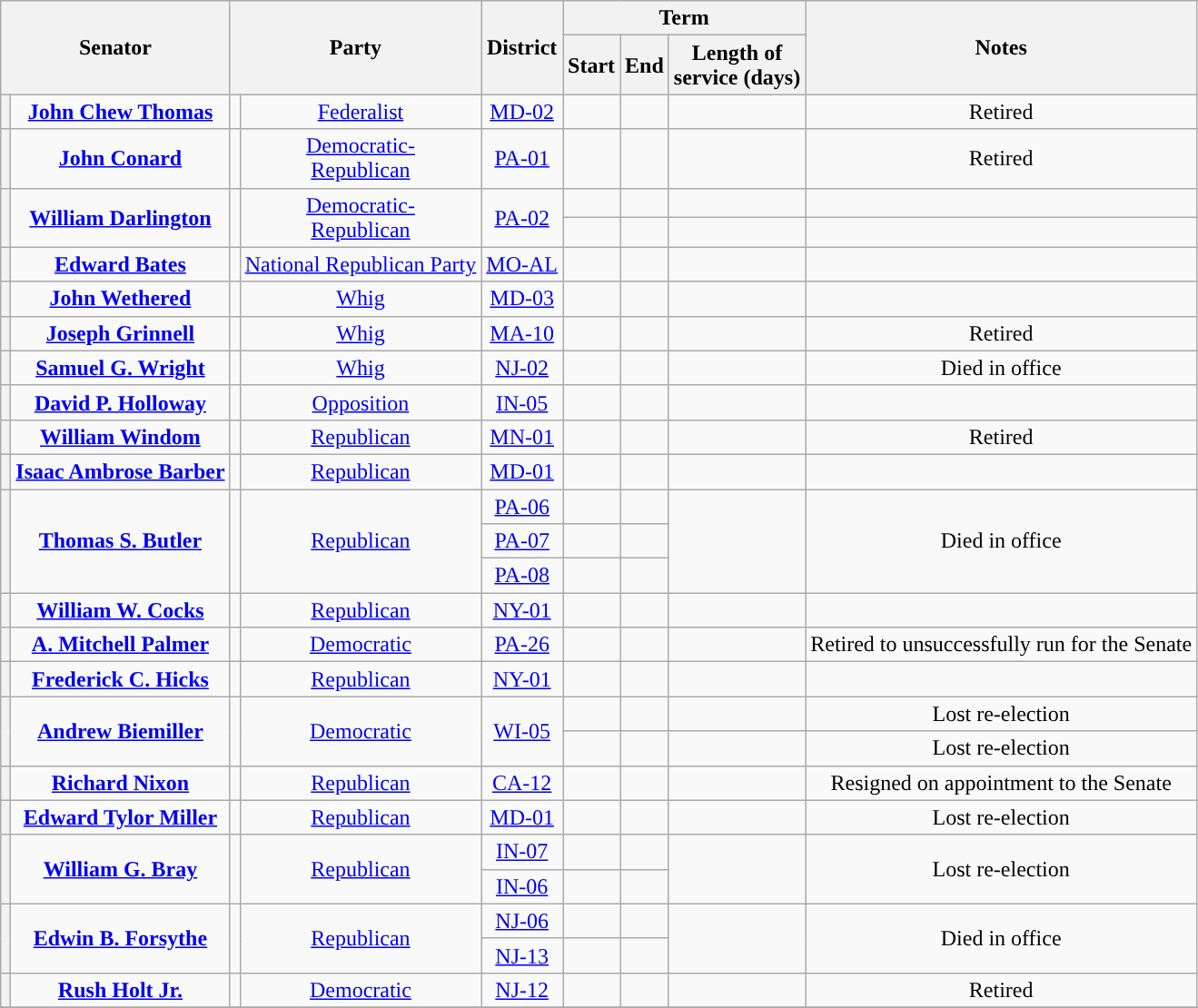<table class="wikitable sortable" style="text-align:center">
<tr>
<th scope="col" rowspan=2 colspan=2>Senator</th>
<th scope="col" rowspan=2 colspan=2>Party</th>
<th scope="col" rowspan=2>District</th>
<th scope="col" colspan=3>Term</th>
<th scope="col" rowspan=2>Notes</th>
</tr>
<tr>
<th scope="col">Start</th>
<th scope="col">End</th>
<th scope="col">Length of<br>service (days)</th>
</tr>
<tr>
<th scope="row" data-sort-value="Thomas, John Chew"></th>
<td><strong><a href='#'>John Chew Thomas</a></strong></td>
<td style="background-color:"></td>
<td><a href='#'>Federalist</a></td>
<td><a href='#'>MD-02</a></td>
<td></td>
<td></td>
<td></td>
<td>Retired</td>
</tr>
<tr>
<th scope="row" data-sort-value="Conard, John"></th>
<td><strong><a href='#'>John Conard</a></strong></td>
<td style="background-color:"></td>
<td><a href='#'>Democratic-<br>Republican</a></td>
<td><a href='#'>PA-01</a></td>
<td></td>
<td></td>
<td></td>
<td>Retired</td>
</tr>
<tr>
<th scope="row" rowspan=2 data-sort-value="Darlington, William"></th>
<td rowspan=2><strong><a href='#'>William Darlington</a></strong></td>
<td rowspan=2 style="background-color:"></td>
<td rowspan=2><a href='#'>Democratic-<br>Republican</a></td>
<td rowspan=2><a href='#'>PA-02</a></td>
<td></td>
<td></td>
<td></td>
<td></td>
</tr>
<tr>
<td></td>
<td></td>
<td></td>
<td></td>
</tr>
<tr>
<th scope="row" data-sort-value="Bates, Edward"></th>
<td><strong><a href='#'>Edward Bates</a></strong></td>
<td style="background-color:"></td>
<td><a href='#'>National Republican Party</a></td>
<td><a href='#'>MO-AL</a></td>
<td></td>
<td></td>
<td></td>
<td></td>
</tr>
<tr>
<th scope="row" data-sort-value="Wethered, John"></th>
<td><strong><a href='#'>John Wethered</a></strong></td>
<td style="background-color:"></td>
<td><a href='#'>Whig</a></td>
<td><a href='#'>MD-03</a></td>
<td></td>
<td></td>
<td></td>
<td></td>
</tr>
<tr>
<th scope="row" data-sort-value="Grinnell, Joseph"></th>
<td><strong><a href='#'>Joseph Grinnell</a></strong></td>
<td style="background-color:"></td>
<td><a href='#'>Whig</a></td>
<td><a href='#'>MA-10</a></td>
<td></td>
<td></td>
<td></td>
<td>Retired</td>
</tr>
<tr>
<th scope="row" data-sort-value="Wright, Samuel G."></th>
<td><strong><a href='#'>Samuel G. Wright</a></strong></td>
<td style="background-color:"></td>
<td><a href='#'>Whig</a></td>
<td><a href='#'>NJ-02</a></td>
<td></td>
<td></td>
<td></td>
<td>Died in office</td>
</tr>
<tr>
<th scope="row" data-sort-value="Holloway, David P."></th>
<td><strong><a href='#'>David P. Holloway</a></strong></td>
<td style="background-color:"></td>
<td><a href='#'>Opposition</a></td>
<td><a href='#'>IN-05</a></td>
<td></td>
<td></td>
<td></td>
<td></td>
</tr>
<tr>
<th scope="row" data-sort-value="Windom, William"></th>
<td><strong><a href='#'>William Windom</a></strong></td>
<td style="background-color:"></td>
<td><a href='#'>Republican</a></td>
<td><a href='#'>MN-01</a></td>
<td></td>
<td></td>
<td></td>
<td>Retired</td>
</tr>
<tr>
<th scope="row" data-sort-value="Barber, Isaac Ambrose"></th>
<td><strong><a href='#'>Isaac Ambrose Barber</a></strong></td>
<td style="background-color:"></td>
<td><a href='#'>Republican</a></td>
<td><a href='#'>MD-01</a></td>
<td></td>
<td></td>
<td></td>
<td></td>
</tr>
<tr>
<th scope="row" data-sort-value="Butler, Thomas S." rowspan=3></th>
<td rowspan=3><strong><a href='#'>Thomas S. Butler</a></strong></td>
<td rowspan=3 style="background-color:"></td>
<td rowspan=3><a href='#'>Republican</a></td>
<td><a href='#'>PA-06</a></td>
<td></td>
<td></td>
<td rowspan=3></td>
<td rowspan=3>Died in office</td>
</tr>
<tr>
<td><a href='#'>PA-07</a></td>
<td></td>
<td></td>
</tr>
<tr>
<td><a href='#'>PA-08</a></td>
<td></td>
<td></td>
</tr>
<tr>
<th scope="row" data-sort-value="Cocks, William W."></th>
<td><strong><a href='#'>William W. Cocks</a></strong></td>
<td style="background-color:"></td>
<td><a href='#'>Republican</a></td>
<td><a href='#'>NY-01</a></td>
<td></td>
<td></td>
<td></td>
<td></td>
</tr>
<tr>
<th scope="row" data-sort-value="Palmer, A. Mitchell"></th>
<td><strong><a href='#'>A. Mitchell Palmer</a></strong></td>
<td style="background-color:"></td>
<td><a href='#'>Democratic</a></td>
<td><a href='#'>PA-26</a></td>
<td></td>
<td></td>
<td></td>
<td>Retired to unsuccessfully run for the Senate</td>
</tr>
<tr>
<th scope="row" data-sort-value="Hicks, Frederick C."></th>
<td><strong><a href='#'>Frederick C. Hicks</a></strong></td>
<td style="background-color:"></td>
<td><a href='#'>Republican</a></td>
<td><a href='#'>NY-01</a></td>
<td></td>
<td></td>
<td></td>
<td></td>
</tr>
<tr>
<th scope="row" rowspan=2 data-sort-value="Biemiller, Andrew"></th>
<td rowspan=2><strong><a href='#'>Andrew Biemiller</a></strong></td>
<td rowspan=2 style="background-color:"></td>
<td rowspan=2><a href='#'>Democratic</a></td>
<td rowspan=2><a href='#'>WI-05</a></td>
<td></td>
<td></td>
<td></td>
<td>Lost re-election</td>
</tr>
<tr>
<td></td>
<td></td>
<td></td>
<td>Lost re-election</td>
</tr>
<tr>
<th scope="row" data-sort-value="Nixon, Richard"></th>
<td><strong><a href='#'>Richard Nixon</a></strong></td>
<td style="background-color:"></td>
<td><a href='#'>Republican</a></td>
<td><a href='#'>CA-12</a></td>
<td></td>
<td></td>
<td></td>
<td>Resigned on appointment to the Senate</td>
</tr>
<tr>
<th scope="row" data-sort-value="Miller, Edward Tyler"></th>
<td><strong><a href='#'>Edward Tylor Miller</a></strong></td>
<td style="background-color:"></td>
<td><a href='#'>Republican</a></td>
<td><a href='#'>MD-01</a></td>
<td></td>
<td></td>
<td></td>
<td>Lost re-election</td>
</tr>
<tr>
<th scope="row" rowspan=2 data-sort-value="Bray, William G."></th>
<td rowspan=2><strong><a href='#'>William G. Bray</a></strong></td>
<td rowspan=2 style="background-color:"></td>
<td rowspan=2><a href='#'>Republican</a></td>
<td><a href='#'>IN-07</a></td>
<td></td>
<td></td>
<td rowspan=2></td>
<td rowspan=2>Lost re-election</td>
</tr>
<tr>
<td><a href='#'>IN-06</a></td>
<td></td>
<td></td>
</tr>
<tr>
<th scope="row" rowspan=2 data-sort-value="Forsythe, Edwin B."></th>
<td rowspan=2><strong><a href='#'>Edwin B. Forsythe</a></strong></td>
<td rowspan=2 style="background-color:"></td>
<td rowspan=2><a href='#'>Republican</a></td>
<td><a href='#'>NJ-06</a></td>
<td></td>
<td></td>
<td rowspan=2></td>
<td rowspan=2>Died in office</td>
</tr>
<tr>
<td><a href='#'>NJ-13</a></td>
<td></td>
<td></td>
</tr>
<tr>
<th scope="row" data-sort-value="Holt, Rush, Jr."></th>
<td><strong><a href='#'>Rush Holt Jr.</a></strong></td>
<td style="background-color:"></td>
<td><a href='#'>Democratic</a></td>
<td><a href='#'>NJ-12</a></td>
<td></td>
<td></td>
<td></td>
<td>Retired</td>
</tr>
<tr>
</tr>
</table>
